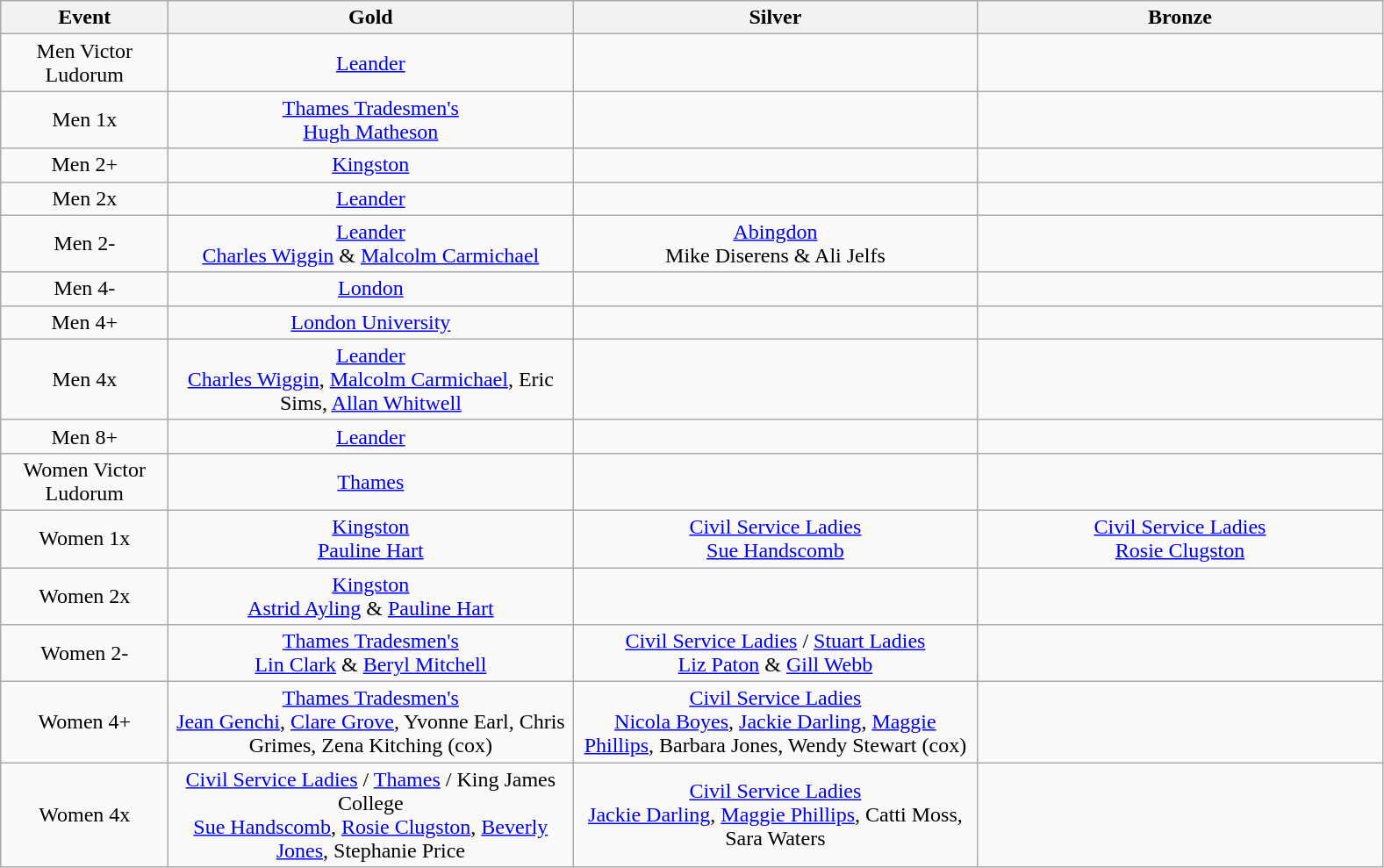<table class="wikitable" style="text-align:center">
<tr>
<th width=120>Event</th>
<th width=300>Gold</th>
<th width=300>Silver</th>
<th width=300>Bronze</th>
</tr>
<tr>
<td>Men Victor Ludorum</td>
<td><a href='#'>Leander</a></td>
<td></td>
<td></td>
</tr>
<tr>
<td>Men 1x</td>
<td><a href='#'>Thames Tradesmen's</a><br><a href='#'>Hugh Matheson</a></td>
<td></td>
<td></td>
</tr>
<tr>
<td>Men 2+</td>
<td><a href='#'>Kingston</a></td>
<td></td>
<td></td>
</tr>
<tr>
<td>Men 2x</td>
<td><a href='#'>Leander</a></td>
<td></td>
<td></td>
</tr>
<tr>
<td>Men 2-</td>
<td><a href='#'>Leander</a><br><a href='#'>Charles Wiggin</a> & <a href='#'>Malcolm Carmichael</a></td>
<td><a href='#'>Abingdon</a><br>Mike Diserens & Ali Jelfs</td>
<td></td>
</tr>
<tr>
<td>Men 4-</td>
<td><a href='#'>London</a></td>
<td></td>
<td></td>
</tr>
<tr>
<td>Men 4+</td>
<td><a href='#'>London University</a></td>
<td></td>
<td></td>
</tr>
<tr>
<td>Men 4x</td>
<td><a href='#'>Leander</a><br><a href='#'>Charles Wiggin</a>, <a href='#'>Malcolm Carmichael</a>, Eric Sims, <a href='#'>Allan Whitwell</a></td>
<td></td>
<td></td>
</tr>
<tr>
<td>Men 8+</td>
<td><a href='#'>Leander</a></td>
<td></td>
<td></td>
</tr>
<tr>
<td>Women Victor Ludorum</td>
<td><a href='#'>Thames</a></td>
<td></td>
<td></td>
</tr>
<tr>
<td>Women 1x</td>
<td><a href='#'>Kingston</a><br><a href='#'>Pauline Hart</a></td>
<td><a href='#'>Civil Service Ladies</a><br><a href='#'>Sue Handscomb</a></td>
<td><a href='#'>Civil Service Ladies</a><br><a href='#'>Rosie Clugston</a></td>
</tr>
<tr>
<td>Women 2x</td>
<td><a href='#'>Kingston</a><br><a href='#'>Astrid Ayling</a> & <a href='#'>Pauline Hart</a></td>
<td></td>
<td></td>
</tr>
<tr>
<td>Women 2-</td>
<td><a href='#'>Thames Tradesmen's</a><br> <a href='#'>Lin Clark</a> & <a href='#'>Beryl Mitchell</a></td>
<td><a href='#'>Civil Service Ladies</a> / <a href='#'>Stuart Ladies</a><br><a href='#'>Liz Paton</a> & <a href='#'>Gill Webb</a></td>
<td></td>
</tr>
<tr>
<td>Women 4+</td>
<td><a href='#'>Thames Tradesmen's</a><br><a href='#'>Jean Genchi</a>, <a href='#'>Clare Grove</a>, Yvonne Earl, Chris Grimes, Zena Kitching (cox)</td>
<td><a href='#'>Civil Service Ladies</a><br><a href='#'>Nicola Boyes</a>, <a href='#'>Jackie Darling</a>, <a href='#'>Maggie Phillips</a>, Barbara Jones, Wendy Stewart (cox)</td>
<td></td>
</tr>
<tr>
<td>Women 4x</td>
<td><a href='#'>Civil Service Ladies</a> / <a href='#'>Thames</a> / King James College <br><a href='#'>Sue Handscomb</a>, <a href='#'>Rosie Clugston</a>, <a href='#'>Beverly Jones</a>, Stephanie Price</td>
<td><a href='#'>Civil Service Ladies</a><br><a href='#'>Jackie Darling</a>, <a href='#'>Maggie Phillips</a>, Catti Moss, Sara Waters</td>
<td></td>
</tr>
</table>
